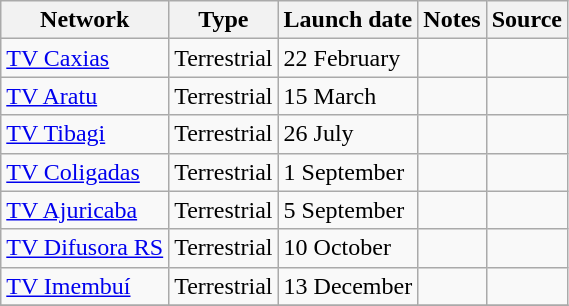<table class="wikitable sortable">
<tr>
<th>Network</th>
<th>Type</th>
<th>Launch date</th>
<th>Notes</th>
<th>Source</th>
</tr>
<tr>
<td><a href='#'>TV Caxias</a></td>
<td>Terrestrial</td>
<td>22 February</td>
<td></td>
<td></td>
</tr>
<tr>
<td><a href='#'>TV Aratu</a></td>
<td>Terrestrial</td>
<td>15 March</td>
<td></td>
<td></td>
</tr>
<tr>
<td><a href='#'>TV Tibagi</a></td>
<td>Terrestrial</td>
<td>26 July</td>
<td></td>
<td></td>
</tr>
<tr>
<td><a href='#'>TV Coligadas</a></td>
<td>Terrestrial</td>
<td>1 September</td>
<td></td>
<td></td>
</tr>
<tr>
<td><a href='#'>TV Ajuricaba</a></td>
<td>Terrestrial</td>
<td>5 September</td>
<td></td>
<td></td>
</tr>
<tr>
<td><a href='#'>TV Difusora RS</a></td>
<td>Terrestrial</td>
<td>10 October</td>
<td></td>
<td></td>
</tr>
<tr>
<td><a href='#'>TV Imembuí</a></td>
<td>Terrestrial</td>
<td>13 December</td>
<td></td>
<td></td>
</tr>
<tr>
</tr>
</table>
